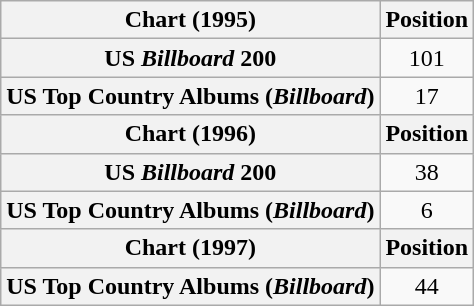<table class="wikitable plainrowheaders" style="text-align:center">
<tr>
<th scope="col">Chart (1995)</th>
<th scope="col">Position</th>
</tr>
<tr>
<th scope="row">US <em>Billboard</em> 200</th>
<td>101</td>
</tr>
<tr>
<th scope="row">US Top Country Albums (<em>Billboard</em>)</th>
<td>17</td>
</tr>
<tr>
<th scope="col">Chart (1996)</th>
<th scope="col">Position</th>
</tr>
<tr>
<th scope="row">US <em>Billboard</em> 200</th>
<td>38</td>
</tr>
<tr>
<th scope="row">US Top Country Albums (<em>Billboard</em>)</th>
<td>6</td>
</tr>
<tr>
<th scope="col">Chart (1997)</th>
<th scope="col">Position</th>
</tr>
<tr>
<th scope="row">US Top Country Albums (<em>Billboard</em>)</th>
<td>44</td>
</tr>
</table>
